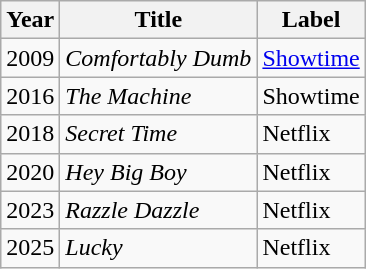<table class="wikitable">
<tr>
<th>Year</th>
<th>Title</th>
<th>Label</th>
</tr>
<tr>
<td>2009</td>
<td><em>Comfortably Dumb</em></td>
<td><a href='#'>Showtime</a></td>
</tr>
<tr>
<td>2016</td>
<td><em>The Machine</em></td>
<td>Showtime</td>
</tr>
<tr>
<td>2018</td>
<td><em>Secret Time</em></td>
<td>Netflix</td>
</tr>
<tr>
<td>2020</td>
<td><em>Hey Big Boy</em></td>
<td>Netflix</td>
</tr>
<tr>
<td>2023</td>
<td><em>Razzle Dazzle</em></td>
<td>Netflix</td>
</tr>
<tr>
<td>2025</td>
<td><em>Lucky</em></td>
<td>Netflix</td>
</tr>
</table>
